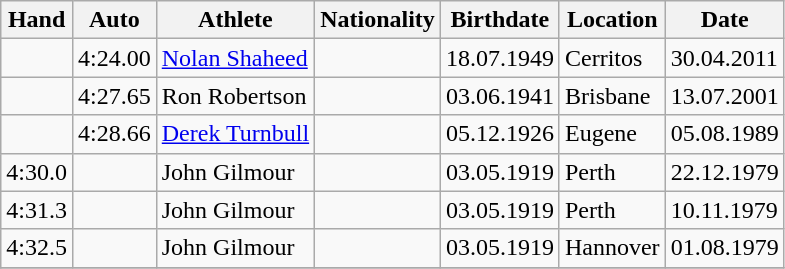<table class="wikitable">
<tr>
<th>Hand</th>
<th>Auto</th>
<th>Athlete</th>
<th>Nationality</th>
<th>Birthdate</th>
<th>Location</th>
<th>Date</th>
</tr>
<tr>
<td></td>
<td>4:24.00</td>
<td><a href='#'>Nolan Shaheed</a></td>
<td></td>
<td>18.07.1949</td>
<td>Cerritos</td>
<td>30.04.2011</td>
</tr>
<tr>
<td></td>
<td>4:27.65</td>
<td>Ron Robertson</td>
<td></td>
<td>03.06.1941</td>
<td>Brisbane</td>
<td>13.07.2001</td>
</tr>
<tr>
<td></td>
<td>4:28.66</td>
<td><a href='#'>Derek Turnbull</a></td>
<td></td>
<td>05.12.1926</td>
<td>Eugene</td>
<td>05.08.1989</td>
</tr>
<tr>
<td>4:30.0</td>
<td></td>
<td>John Gilmour</td>
<td></td>
<td>03.05.1919</td>
<td>Perth</td>
<td>22.12.1979</td>
</tr>
<tr>
<td>4:31.3</td>
<td></td>
<td>John Gilmour</td>
<td></td>
<td>03.05.1919</td>
<td>Perth</td>
<td>10.11.1979</td>
</tr>
<tr>
<td>4:32.5</td>
<td></td>
<td>John Gilmour</td>
<td></td>
<td>03.05.1919</td>
<td>Hannover</td>
<td>01.08.1979</td>
</tr>
<tr>
</tr>
</table>
